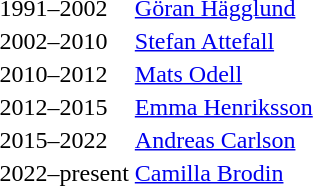<table --->
<tr>
<td>1991–2002</td>
<td><a href='#'>Göran Hägglund</a></td>
</tr>
<tr>
<td>2002–2010</td>
<td><a href='#'>Stefan Attefall</a></td>
</tr>
<tr>
<td>2010–2012</td>
<td><a href='#'>Mats Odell</a></td>
</tr>
<tr>
<td>2012–2015</td>
<td><a href='#'>Emma Henriksson</a></td>
</tr>
<tr>
<td>2015–2022</td>
<td><a href='#'>Andreas Carlson</a></td>
</tr>
<tr>
<td>2022–present</td>
<td><a href='#'>Camilla Brodin</a></td>
</tr>
</table>
